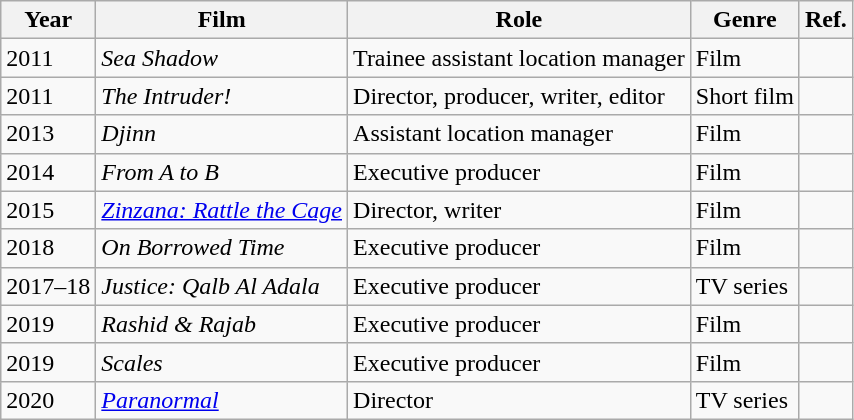<table class="wikitable">
<tr>
<th>Year</th>
<th>Film</th>
<th>Role</th>
<th>Genre</th>
<th>Ref.</th>
</tr>
<tr>
<td>2011</td>
<td><em>Sea Shadow</em></td>
<td>Trainee assistant location manager</td>
<td>Film</td>
<td></td>
</tr>
<tr>
<td>2011</td>
<td><em>The Intruder!</em></td>
<td>Director, producer, writer, editor</td>
<td>Short film</td>
<td></td>
</tr>
<tr>
<td>2013</td>
<td><em>Djinn</em></td>
<td>Assistant location manager</td>
<td>Film</td>
<td></td>
</tr>
<tr>
<td>2014</td>
<td><em>From A to B</em></td>
<td>Executive producer</td>
<td>Film</td>
<td></td>
</tr>
<tr>
<td>2015</td>
<td><em><a href='#'>Zinzana: Rattle the Cage</a></em></td>
<td>Director, writer</td>
<td>Film</td>
<td></td>
</tr>
<tr>
<td>2018</td>
<td><em>On Borrowed Time</em></td>
<td>Executive producer</td>
<td>Film</td>
<td></td>
</tr>
<tr>
<td>2017–18</td>
<td><em>Justice: Qalb Al Adala</em></td>
<td>Executive producer</td>
<td>TV series</td>
<td></td>
</tr>
<tr>
<td>2019</td>
<td><em>Rashid & Rajab</em></td>
<td>Executive producer</td>
<td>Film</td>
<td></td>
</tr>
<tr>
<td>2019</td>
<td><em>Scales</em></td>
<td>Executive producer</td>
<td>Film</td>
<td></td>
</tr>
<tr>
<td>2020</td>
<td><em><a href='#'>Paranormal</a></em></td>
<td>Director</td>
<td>TV series</td>
<td></td>
</tr>
</table>
